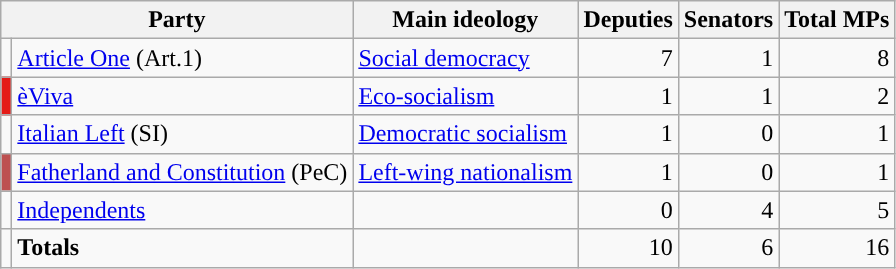<table class="wikitable" style="font-size:100%">
<tr>
<th colspan=2>Party</th>
<th>Main ideology</th>
<th>Deputies</th>
<th>Senators</th>
<th>Total MPs</th>
</tr>
<tr>
<td></td>
<td><a href='#'>Article One</a> (Art.1)</td>
<td><a href='#'>Social democracy</a></td>
<td align=right>7</td>
<td align=right>1</td>
<td align=right>8</td>
</tr>
<tr>
<td bgcolor="#E41B17"></td>
<td><a href='#'>èViva</a></td>
<td><a href='#'>Eco-socialism</a></td>
<td align=right>1</td>
<td align=right>1</td>
<td align=right>2</td>
</tr>
<tr>
<td></td>
<td><a href='#'>Italian Left</a> (SI)</td>
<td><a href='#'>Democratic socialism</a></td>
<td align=right>1</td>
<td align=right>0</td>
<td align=right>1</td>
</tr>
<tr>
<td bgcolor="#BD5050"></td>
<td><a href='#'>Fatherland and Constitution</a> (PeC)</td>
<td><a href='#'>Left-wing nationalism</a></td>
<td align=right>1</td>
<td align=right>0</td>
<td align=right>1</td>
</tr>
<tr>
<td></td>
<td><a href='#'>Independents</a></td>
<td></td>
<td align=right>0</td>
<td align=right>4</td>
<td align=right>5</td>
</tr>
<tr>
<td></td>
<td><strong>Totals</strong></td>
<td></td>
<td align=right>10</td>
<td align=right>6</td>
<td align=right>16</td>
</tr>
</table>
